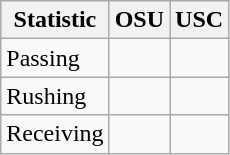<table class="wikitable">
<tr>
<th>Statistic</th>
<th>OSU</th>
<th>USC</th>
</tr>
<tr>
<td>Passing</td>
<td></td>
<td></td>
</tr>
<tr>
<td>Rushing</td>
<td></td>
<td></td>
</tr>
<tr>
<td>Receiving</td>
<td></td>
<td></td>
</tr>
</table>
